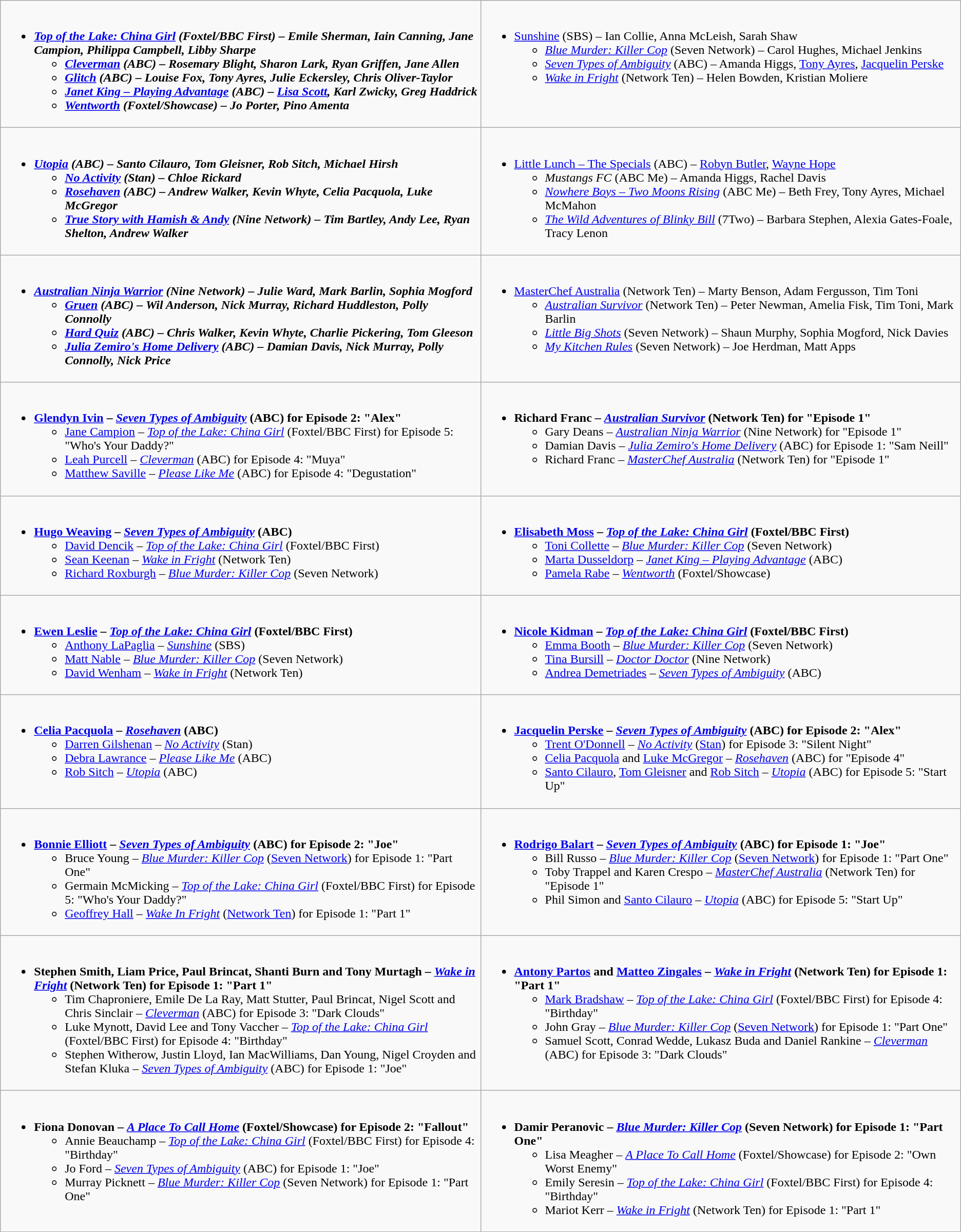<table class=wikitable style="width="300%">
<tr>
<td valign="top" width="50%"><br><ul><li><strong><em><a href='#'>Top of the Lake: China Girl</a><em> (Foxtel/BBC First) – Emile Sherman, Iain Canning, Jane Campion, Philippa Campbell, Libby Sharpe<strong><ul><li></em><a href='#'>Cleverman</a><em> (ABC) – Rosemary Blight, Sharon Lark, Ryan Griffen, Jane Allen</li><li></em><a href='#'>Glitch</a><em> (ABC) – Louise Fox, Tony Ayres, Julie Eckersley, Chris Oliver-Taylor</li><li></em><a href='#'>Janet King – Playing Advantage</a><em> (ABC) – <a href='#'>Lisa Scott</a>, Karl Zwicky, Greg Haddrick</li><li></em><a href='#'>Wentworth</a><em> (Foxtel/Showcase) – Jo Porter, Pino Amenta</li></ul></li></ul></td>
<td valign="top" width="50%"><br><ul><li></em></strong><a href='#'>Sunshine</a></em> (SBS) – Ian Collie, Anna McLeish, Sarah Shaw</strong><ul><li><em><a href='#'>Blue Murder: Killer Cop</a></em> (Seven Network) – Carol Hughes, Michael Jenkins</li><li><em><a href='#'>Seven Types of Ambiguity</a></em> (ABC) – Amanda Higgs, <a href='#'>Tony Ayres</a>, <a href='#'>Jacquelin Perske</a></li><li><em><a href='#'>Wake in Fright</a></em> (Network Ten) – Helen Bowden, Kristian Moliere</li></ul></li></ul></td>
</tr>
<tr>
<td valign="top" width="50%"><br><ul><li><strong><em><a href='#'>Utopia</a><em> (ABC) – Santo Cilauro, Tom Gleisner, Rob Sitch, Michael Hirsh<strong><ul><li></em><a href='#'>No Activity</a><em> (Stan) – Chloe Rickard</li><li></em><a href='#'>Rosehaven</a><em> (ABC) – Andrew Walker, Kevin Whyte, Celia Pacquola, Luke McGregor</li><li></em><a href='#'>True Story with Hamish & Andy</a><em> (Nine Network) – Tim Bartley, Andy Lee, Ryan Shelton, Andrew Walker</li></ul></li></ul></td>
<td valign="top" width="50%"><br><ul><li></em></strong><a href='#'>Little Lunch – The Specials</a></em> (ABC) – <a href='#'>Robyn Butler</a>, <a href='#'>Wayne Hope</a></strong><ul><li><em>Mustangs FC</em> (ABC Me)  – Amanda Higgs, Rachel Davis</li><li><em><a href='#'>Nowhere Boys – Two Moons Rising</a></em> (ABC Me)  – Beth Frey, Tony Ayres, Michael McMahon</li><li><em><a href='#'>The Wild Adventures of Blinky Bill</a></em> (7Two) – Barbara Stephen, Alexia Gates-Foale, Tracy Lenon</li></ul></li></ul></td>
</tr>
<tr>
<td valign="top" width="50%"><br><ul><li><strong><em><a href='#'>Australian Ninja Warrior</a><em> (Nine Network) – Julie Ward, Mark Barlin, Sophia Mogford<strong><ul><li></em><a href='#'>Gruen</a><em> (ABC) – Wil Anderson, Nick Murray, Richard Huddleston, Polly Connolly</li><li></em><a href='#'>Hard Quiz</a><em> (ABC) – Chris Walker, Kevin Whyte, Charlie Pickering, Tom Gleeson</li><li></em><a href='#'>Julia Zemiro's Home Delivery</a><em> (ABC) – Damian Davis, Nick Murray, Polly Connolly, Nick Price</li></ul></li></ul></td>
<td valign="top" width="50%"><br><ul><li></em></strong><a href='#'>MasterChef Australia</a></em> (Network Ten) – Marty Benson, Adam Fergusson, Tim Toni</strong><ul><li><em><a href='#'>Australian Survivor</a></em> (Network Ten) – Peter Newman, Amelia Fisk, Tim Toni, Mark Barlin</li><li><em><a href='#'>Little Big Shots</a></em> (Seven Network) – Shaun Murphy, Sophia Mogford, Nick Davies</li><li><em><a href='#'>My Kitchen Rules</a></em> (Seven Network) – Joe Herdman, Matt Apps</li></ul></li></ul></td>
</tr>
<tr>
<td valign="top" width="50%"><br><ul><li><strong><a href='#'>Glendyn Ivin</a> – <em><a href='#'>Seven Types of Ambiguity</a></em> (ABC) for Episode 2: "Alex"</strong><ul><li><a href='#'>Jane Campion</a> – <em><a href='#'>Top of the Lake: China Girl</a></em> (Foxtel/BBC First) for Episode 5: "Who's Your Daddy?"</li><li><a href='#'>Leah Purcell</a> – <em><a href='#'>Cleverman</a></em> (ABC) for Episode 4: "Muya"</li><li><a href='#'>Matthew Saville</a> –  <em><a href='#'>Please Like Me</a></em> (ABC) for Episode 4: "Degustation"</li></ul></li></ul></td>
<td valign="top" width="50%"><br><ul><li><strong>Richard Franc – <em><a href='#'>Australian Survivor</a></em> (Network Ten) for "Episode 1"</strong><ul><li>Gary Deans – <em><a href='#'>Australian Ninja Warrior</a></em> (Nine Network) for "Episode 1"</li><li>Damian Davis – <em><a href='#'>Julia Zemiro's Home Delivery</a></em> (ABC) for Episode 1: "Sam Neill"</li><li>Richard Franc – <em><a href='#'>MasterChef Australia</a></em> (Network Ten) for "Episode 1"</li></ul></li></ul></td>
</tr>
<tr>
<td valign="top" width="50%"><br><ul><li><strong><a href='#'>Hugo Weaving</a> – <em><a href='#'>Seven Types of Ambiguity</a></em> (ABC)</strong><ul><li><a href='#'>David Dencik</a> – <em><a href='#'>Top of the Lake: China Girl</a></em> (Foxtel/BBC First)</li><li><a href='#'>Sean Keenan</a> – <em><a href='#'>Wake in Fright</a></em> (Network Ten)</li><li><a href='#'>Richard Roxburgh</a> – <em><a href='#'>Blue Murder: Killer Cop</a></em> (Seven Network)</li></ul></li></ul></td>
<td valign="top" width="50%"><br><ul><li><strong><a href='#'>Elisabeth Moss</a> – <em><a href='#'>Top of the Lake: China Girl</a></em> (Foxtel/BBC First)</strong><ul><li><a href='#'>Toni Collette</a> – <em><a href='#'>Blue Murder: Killer Cop</a></em> (Seven Network)</li><li><a href='#'>Marta Dusseldorp</a> – <em><a href='#'>Janet King – Playing Advantage</a></em> (ABC)</li><li><a href='#'>Pamela Rabe</a> – <em><a href='#'>Wentworth</a></em> (Foxtel/Showcase)</li></ul></li></ul></td>
</tr>
<tr>
<td valign="top" width="50%"><br><ul><li><strong><a href='#'>Ewen Leslie</a> – <em><a href='#'>Top of the Lake: China Girl</a></em> (Foxtel/BBC First)</strong><ul><li><a href='#'>Anthony LaPaglia</a> – <em><a href='#'>Sunshine</a></em> (SBS)</li><li><a href='#'>Matt Nable</a> – <em><a href='#'>Blue Murder: Killer Cop</a></em> (Seven Network)</li><li><a href='#'>David Wenham</a> – <em><a href='#'>Wake in Fright</a></em> (Network Ten)</li></ul></li></ul></td>
<td valign="top" width="50%"><br><ul><li><strong><a href='#'>Nicole Kidman</a> – <em><a href='#'>Top of the Lake: China Girl</a></em> (Foxtel/BBC First)</strong><ul><li><a href='#'>Emma Booth</a> – <em><a href='#'>Blue Murder: Killer Cop</a></em> (Seven Network)</li><li><a href='#'>Tina Bursill</a> – <em><a href='#'>Doctor Doctor</a></em> (Nine Network)</li><li><a href='#'>Andrea Demetriades</a> – <em><a href='#'>Seven Types of Ambiguity</a></em> (ABC)</li></ul></li></ul></td>
</tr>
<tr>
<td valign="top" width="50%"><br><ul><li><strong><a href='#'>Celia Pacquola</a> – <em><a href='#'>Rosehaven</a></em> (ABC)</strong><ul><li><a href='#'>Darren Gilshenan</a> – <em><a href='#'>No Activity</a></em> (Stan)</li><li><a href='#'>Debra Lawrance</a> –  <em><a href='#'>Please Like Me</a></em> (ABC)</li><li><a href='#'>Rob Sitch</a> – <em><a href='#'>Utopia</a></em> (ABC)</li></ul></li></ul></td>
<td valign="top" width="50%"><br><ul><li><strong><a href='#'>Jacquelin Perske</a> – <em><a href='#'>Seven Types of Ambiguity</a></em> (ABC) for Episode 2: "Alex"</strong><ul><li><a href='#'>Trent O'Donnell</a> – <em><a href='#'>No Activity</a></em> (<a href='#'>Stan</a>) for Episode 3: "Silent Night"</li><li><a href='#'>Celia Pacquola</a> and <a href='#'>Luke McGregor</a> – <em><a href='#'>Rosehaven</a></em> (ABC) for "Episode 4"</li><li><a href='#'>Santo Cilauro</a>, <a href='#'>Tom Gleisner</a> and <a href='#'>Rob Sitch</a> – <em><a href='#'>Utopia</a></em> (ABC) for Episode 5: "Start Up"</li></ul></li></ul></td>
</tr>
<tr>
<td valign="top" width="50%"><br><ul><li><strong><a href='#'>Bonnie Elliott</a> – <em><a href='#'>Seven Types of Ambiguity</a></em> (ABC) for Episode 2: "Joe"</strong><ul><li>Bruce Young – <em><a href='#'>Blue Murder: Killer Cop</a></em> (<a href='#'>Seven Network</a>) for Episode 1: "Part One"</li><li>Germain McMicking – <em><a href='#'>Top of the Lake: China Girl</a></em> (Foxtel/BBC First) for Episode 5: "Who's Your Daddy?"</li><li><a href='#'>Geoffrey Hall</a> – <em><a href='#'>Wake In Fright</a></em> (<a href='#'>Network Ten</a>) for Episode 1: "Part 1"</li></ul></li></ul></td>
<td valign="top" width="50%"><br><ul><li><strong><a href='#'>Rodrigo Balart</a> – <em><a href='#'>Seven Types of Ambiguity</a></em> (ABC) for Episode 1: "Joe"</strong><ul><li>Bill Russo – <em><a href='#'>Blue Murder: Killer Cop</a></em> (<a href='#'>Seven Network</a>) for Episode 1: "Part One"</li><li>Toby Trappel and Karen Crespo – <em><a href='#'>MasterChef Australia</a></em> (Network Ten) for "Episode 1"</li><li>Phil Simon and <a href='#'>Santo Cilauro</a> – <em><a href='#'>Utopia</a></em> (ABC) for Episode 5: "Start Up"</li></ul></li></ul></td>
</tr>
<tr>
<td valign="top" width="50%"><br><ul><li><strong>Stephen Smith, Liam Price, Paul Brincat, Shanti Burn and Tony Murtagh – <em><a href='#'>Wake in Fright</a></em> (Network Ten) for Episode 1: "Part 1"</strong><ul><li>Tim Chaproniere, Emile De La Ray, Matt Stutter, Paul Brincat, Nigel Scott and Chris Sinclair – <em><a href='#'>Cleverman</a></em> (ABC) for Episode 3: "Dark Clouds"</li><li>Luke Mynott, David Lee and Tony Vaccher – <em><a href='#'>Top of the Lake: China Girl</a></em> (Foxtel/BBC First) for Episode 4: "Birthday"</li><li>Stephen Witherow, Justin Lloyd, Ian MacWilliams, Dan Young, Nigel Croyden and Stefan Kluka – <em><a href='#'>Seven Types of Ambiguity</a></em> (ABC) for Episode 1: "Joe"</li></ul></li></ul></td>
<td valign="top" width="50%"><br><ul><li><strong><a href='#'>Antony Partos</a> and <a href='#'>Matteo Zingales</a> – <em><a href='#'>Wake in Fright</a></em> (Network Ten) for Episode 1: "Part 1"</strong><ul><li><a href='#'>Mark Bradshaw</a> – <em><a href='#'>Top of the Lake: China Girl</a></em> (Foxtel/BBC First) for Episode 4: "Birthday"</li><li>John Gray – <em><a href='#'>Blue Murder: Killer Cop</a></em> (<a href='#'>Seven Network</a>) for Episode 1: "Part One"</li><li>Samuel Scott, Conrad Wedde, Lukasz Buda and Daniel Rankine – <em><a href='#'>Cleverman</a></em> (ABC) for Episode 3: "Dark Clouds"</li></ul></li></ul></td>
</tr>
<tr>
<td valign="top" width="50%"><br><ul><li><strong>Fiona Donovan – <em><a href='#'>A Place To Call Home</a></em> (Foxtel/Showcase) for Episode 2: "Fallout"</strong><ul><li>Annie Beauchamp – <em><a href='#'>Top of the Lake: China Girl</a></em> (Foxtel/BBC First) for Episode 4: "Birthday"</li><li>Jo Ford – <em><a href='#'>Seven Types of Ambiguity</a></em> (ABC) for Episode 1: "Joe"</li><li>Murray Picknett – <em><a href='#'>Blue Murder: Killer Cop</a></em> (Seven Network) for Episode 1: "Part One"</li></ul></li></ul></td>
<td valign="top" width="50%"><br><ul><li><strong>Damir Peranovic – <em><a href='#'>Blue Murder: Killer Cop</a></em> (Seven Network) for Episode 1: "Part One"</strong><ul><li>Lisa Meagher – <em><a href='#'>A Place To Call Home</a></em> (Foxtel/Showcase) for Episode 2: "Own Worst Enemy"</li><li>Emily Seresin – <em><a href='#'>Top of the Lake: China Girl</a></em> (Foxtel/BBC First) for Episode 4: "Birthday"</li><li>Mariot Kerr – <em><a href='#'>Wake in Fright</a></em> (Network Ten) for Episode 1: "Part 1"</li></ul></li></ul></td>
</tr>
<tr>
</tr>
</table>
